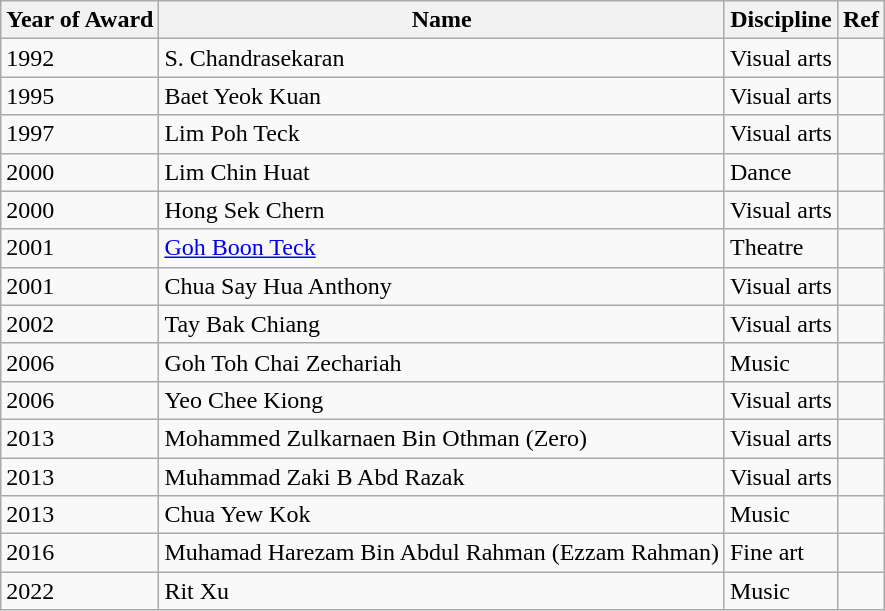<table class="wikitable">
<tr>
<th>Year of Award</th>
<th>Name</th>
<th>Discipline</th>
<th>Ref</th>
</tr>
<tr>
<td>1992</td>
<td>S. Chandrasekaran</td>
<td>Visual arts</td>
<td></td>
</tr>
<tr>
<td>1995</td>
<td>Baet Yeok Kuan</td>
<td>Visual arts</td>
<td></td>
</tr>
<tr>
<td>1997</td>
<td>Lim Poh Teck</td>
<td>Visual arts</td>
<td></td>
</tr>
<tr>
<td>2000</td>
<td>Lim Chin Huat</td>
<td>Dance</td>
<td></td>
</tr>
<tr>
<td>2000</td>
<td>Hong Sek Chern</td>
<td>Visual arts</td>
<td></td>
</tr>
<tr>
<td>2001</td>
<td><a href='#'>Goh Boon Teck</a></td>
<td>Theatre</td>
<td></td>
</tr>
<tr>
<td>2001</td>
<td>Chua Say Hua Anthony</td>
<td>Visual arts</td>
<td></td>
</tr>
<tr>
<td>2002</td>
<td>Tay Bak Chiang</td>
<td>Visual arts</td>
<td></td>
</tr>
<tr>
<td>2006</td>
<td>Goh Toh Chai Zechariah</td>
<td>Music</td>
<td></td>
</tr>
<tr>
<td>2006</td>
<td>Yeo Chee Kiong</td>
<td>Visual arts</td>
<td></td>
</tr>
<tr>
<td>2013</td>
<td>Mohammed Zulkarnaen Bin Othman (Zero)</td>
<td>Visual arts</td>
<td></td>
</tr>
<tr>
<td>2013</td>
<td>Muhammad Zaki B Abd Razak</td>
<td>Visual arts</td>
<td></td>
</tr>
<tr>
<td>2013</td>
<td>Chua Yew Kok</td>
<td>Music</td>
<td></td>
</tr>
<tr>
<td>2016</td>
<td>Muhamad Harezam Bin Abdul Rahman (Ezzam Rahman)</td>
<td>Fine art</td>
<td></td>
</tr>
<tr>
<td>2022</td>
<td>Rit Xu</td>
<td>Music</td>
<td></td>
</tr>
</table>
